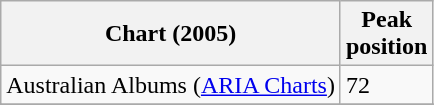<table class="wikitable sortable">
<tr>
<th>Chart (2005)</th>
<th>Peak<br>position</th>
</tr>
<tr>
<td scope="row">Australian Albums (<a href='#'>ARIA Charts</a>)</td>
<td>72</td>
</tr>
<tr>
</tr>
<tr>
</tr>
<tr>
</tr>
<tr>
</tr>
<tr>
</tr>
<tr>
</tr>
<tr>
</tr>
<tr>
</tr>
</table>
